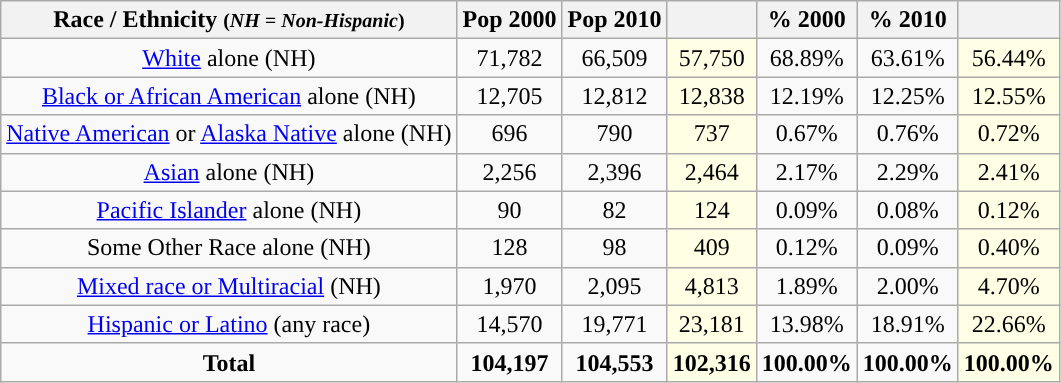<table class="wikitable" style="text-align:center;">
<tr>
<th>Race / Ethnicity <small>(<em>NH = Non-Hispanic</em>)</small></th>
<th>Pop 2000</th>
<th>Pop 2010</th>
<th></th>
<th>% 2000</th>
<th>% 2010</th>
<th></th>
</tr>
<tr>
<td><a href='#'>White</a> alone (NH)</td>
<td>71,782</td>
<td>66,509</td>
<td style='background: #ffffe6;'>57,750</td>
<td>68.89%</td>
<td>63.61%</td>
<td style='background: #ffffe6;'>56.44%</td>
</tr>
<tr>
<td><a href='#'>Black or African American</a> alone (NH)</td>
<td>12,705</td>
<td>12,812</td>
<td style='background: #ffffe6;'>12,838</td>
<td>12.19%</td>
<td>12.25%</td>
<td style='background: #ffffe6;'>12.55%</td>
</tr>
<tr>
<td><a href='#'>Native American</a> or <a href='#'>Alaska Native</a> alone (NH)</td>
<td>696</td>
<td>790</td>
<td style='background: #ffffe6;'>737</td>
<td>0.67%</td>
<td>0.76%</td>
<td style='background: #ffffe6;'>0.72%</td>
</tr>
<tr>
<td><a href='#'>Asian</a> alone (NH)</td>
<td>2,256</td>
<td>2,396</td>
<td style='background: #ffffe6;'>2,464</td>
<td>2.17%</td>
<td>2.29%</td>
<td style='background: #ffffe6;'>2.41%</td>
</tr>
<tr>
<td><a href='#'>Pacific Islander</a> alone (NH)</td>
<td>90</td>
<td>82</td>
<td style='background: #ffffe6;'>124</td>
<td>0.09%</td>
<td>0.08%</td>
<td style='background: #ffffe6;'>0.12%</td>
</tr>
<tr>
<td>Some Other Race alone (NH)</td>
<td>128</td>
<td>98</td>
<td style='background: #ffffe6;'>409</td>
<td>0.12%</td>
<td>0.09%</td>
<td style='background: #ffffe6;'>0.40%</td>
</tr>
<tr>
<td><a href='#'>Mixed race or Multiracial</a> (NH)</td>
<td>1,970</td>
<td>2,095</td>
<td style='background: #ffffe6;'>4,813</td>
<td>1.89%</td>
<td>2.00%</td>
<td style='background: #ffffe6;'>4.70%</td>
</tr>
<tr>
<td><a href='#'>Hispanic or Latino</a> (any race)</td>
<td>14,570</td>
<td>19,771</td>
<td style='background: #ffffe6;'>23,181</td>
<td>13.98%</td>
<td>18.91%</td>
<td style='background: #ffffe6;'>22.66%</td>
</tr>
<tr>
<td><strong>Total</strong></td>
<td><strong>104,197</strong></td>
<td><strong>104,553</strong></td>
<td style='background: #ffffe6;'><strong>102,316</strong></td>
<td><strong>100.00%</strong></td>
<td><strong>100.00%</strong></td>
<td style='background: #ffffe6;'><strong>100.00%</strong></td>
</tr>
</table>
